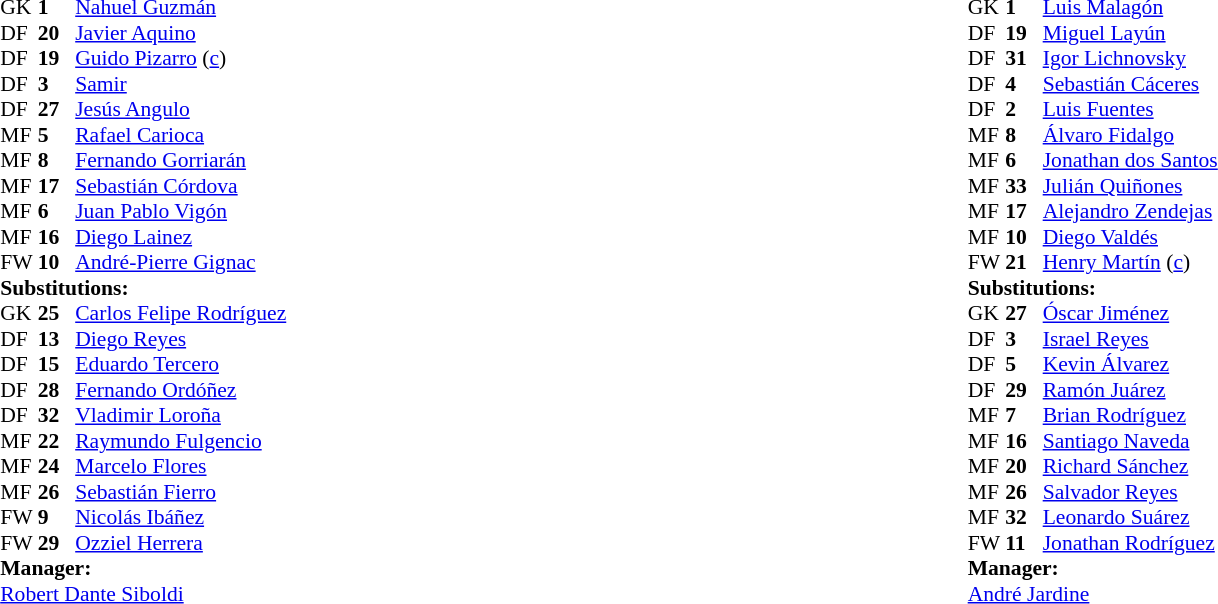<table width=100%>
<tr>
<td valign=top width=50%><br><table style="font-size:90%" cellspacing=0 cellpadding=0 align=center>
<tr>
<th width=25></th>
<th width=25></th>
</tr>
<tr>
<td>GK</td>
<td><strong>1</strong></td>
<td> <a href='#'>Nahuel Guzmán</a></td>
</tr>
<tr>
<td>DF</td>
<td><strong>20</strong></td>
<td> <a href='#'>Javier Aquino</a></td>
</tr>
<tr>
<td>DF</td>
<td><strong>19</strong></td>
<td> <a href='#'>Guido Pizarro</a> (<a href='#'>c</a>)</td>
</tr>
<tr>
<td>DF</td>
<td><strong>3</strong></td>
<td> <a href='#'>Samir</a></td>
<td></td>
<td></td>
</tr>
<tr>
<td>DF</td>
<td><strong>27</strong></td>
<td> <a href='#'>Jesús Angulo</a></td>
</tr>
<tr>
<td>MF</td>
<td><strong>5</strong></td>
<td> <a href='#'>Rafael Carioca</a></td>
<td></td>
</tr>
<tr>
<td>MF</td>
<td><strong>8</strong></td>
<td> <a href='#'>Fernando Gorriarán</a></td>
<td></td>
<td></td>
</tr>
<tr>
<td>MF</td>
<td><strong>17</strong></td>
<td> <a href='#'>Sebastián Córdova</a></td>
<td></td>
</tr>
<tr>
<td>MF</td>
<td><strong>6</strong></td>
<td> <a href='#'>Juan Pablo Vigón</a></td>
<td></td>
<td></td>
</tr>
<tr>
<td>MF</td>
<td><strong>16</strong></td>
<td> <a href='#'>Diego Lainez</a></td>
<td></td>
<td></td>
</tr>
<tr>
<td>FW</td>
<td><strong>10</strong></td>
<td> <a href='#'>André-Pierre Gignac</a></td>
</tr>
<tr>
<td colspan=3><strong>Substitutions:</strong></td>
</tr>
<tr>
<td>GK</td>
<td><strong>25</strong></td>
<td> <a href='#'>Carlos Felipe Rodríguez</a></td>
</tr>
<tr>
<td>DF</td>
<td><strong>13</strong></td>
<td> <a href='#'>Diego Reyes</a></td>
<td></td>
<td></td>
</tr>
<tr>
<td>DF</td>
<td><strong>15</strong></td>
<td> <a href='#'>Eduardo Tercero</a></td>
</tr>
<tr>
<td>DF</td>
<td><strong>28</strong></td>
<td> <a href='#'>Fernando Ordóñez</a></td>
</tr>
<tr>
<td>DF</td>
<td><strong>32</strong></td>
<td> <a href='#'>Vladimir Loroña</a></td>
</tr>
<tr>
<td>MF</td>
<td><strong>22</strong></td>
<td> <a href='#'>Raymundo Fulgencio</a></td>
<td></td>
<td></td>
</tr>
<tr>
<td>MF</td>
<td><strong>24</strong></td>
<td> <a href='#'>Marcelo Flores</a></td>
</tr>
<tr>
<td>MF</td>
<td><strong>26</strong></td>
<td> <a href='#'>Sebastián Fierro</a></td>
</tr>
<tr>
<td>FW</td>
<td><strong>9</strong></td>
<td> <a href='#'>Nicolás Ibáñez</a></td>
<td></td>
<td></td>
</tr>
<tr>
<td>FW</td>
<td><strong>29</strong></td>
<td> <a href='#'>Ozziel Herrera</a></td>
<td></td>
<td></td>
</tr>
<tr>
<td colspan=3><strong>Manager:</strong></td>
</tr>
<tr>
<td colspan=4> <a href='#'>Robert Dante Siboldi</a></td>
</tr>
</table>
</td>
<td valign=top></td>
<td valign=top width=50%><br><table style="font-size:90%" cellspacing=0 cellpadding=0 align=center>
<tr>
<th width=25></th>
<th width=25></th>
</tr>
<tr>
<td>GK</td>
<td><strong>1</strong></td>
<td> <a href='#'>Luis Malagón</a></td>
</tr>
<tr>
<td>DF</td>
<td><strong>19</strong></td>
<td> <a href='#'>Miguel Layún</a></td>
</tr>
<tr>
<td>DF</td>
<td><strong>31</strong></td>
<td> <a href='#'>Igor Lichnovsky</a></td>
<td></td>
</tr>
<tr>
<td>DF</td>
<td><strong>4</strong></td>
<td> <a href='#'>Sebastián Cáceres</a></td>
</tr>
<tr>
<td>DF</td>
<td><strong>2</strong></td>
<td> <a href='#'>Luis Fuentes</a></td>
</tr>
<tr>
<td>MF</td>
<td><strong>8</strong></td>
<td> <a href='#'>Álvaro Fidalgo</a></td>
</tr>
<tr>
<td>MF</td>
<td><strong>6</strong></td>
<td> <a href='#'>Jonathan dos Santos</a></td>
<td></td>
<td></td>
</tr>
<tr>
<td>MF</td>
<td><strong>33</strong></td>
<td> <a href='#'>Julián Quiñones</a></td>
<td></td>
<td></td>
</tr>
<tr>
<td>MF</td>
<td><strong>17</strong></td>
<td> <a href='#'>Alejandro Zendejas</a></td>
<td></td>
<td></td>
</tr>
<tr>
<td>MF</td>
<td><strong>10</strong></td>
<td> <a href='#'>Diego Valdés</a></td>
<td></td>
<td></td>
</tr>
<tr>
<td>FW</td>
<td><strong>21</strong></td>
<td> <a href='#'>Henry Martín</a> (<a href='#'>c</a>)</td>
</tr>
<tr>
<td colspan=3><strong>Substitutions:</strong></td>
</tr>
<tr>
<td>GK</td>
<td><strong>27</strong></td>
<td> <a href='#'>Óscar Jiménez</a></td>
</tr>
<tr>
<td>DF</td>
<td><strong>3</strong></td>
<td> <a href='#'>Israel Reyes</a></td>
</tr>
<tr>
<td>DF</td>
<td><strong>5</strong></td>
<td> <a href='#'>Kevin Álvarez</a></td>
<td></td>
<td></td>
</tr>
<tr>
<td>DF</td>
<td><strong>29</strong></td>
<td> <a href='#'>Ramón Juárez</a></td>
</tr>
<tr>
<td>MF</td>
<td><strong>7</strong></td>
<td> <a href='#'>Brian Rodríguez</a></td>
</tr>
<tr>
<td>MF</td>
<td><strong>16</strong></td>
<td> <a href='#'>Santiago Naveda</a></td>
</tr>
<tr>
<td>MF</td>
<td><strong>20</strong></td>
<td> <a href='#'>Richard Sánchez</a></td>
<td></td>
<td></td>
</tr>
<tr>
<td>MF</td>
<td><strong>26</strong></td>
<td> <a href='#'>Salvador Reyes</a></td>
<td></td>
<td></td>
</tr>
<tr>
<td>MF</td>
<td><strong>32</strong></td>
<td> <a href='#'>Leonardo Suárez</a></td>
</tr>
<tr>
<td>FW</td>
<td><strong>11</strong></td>
<td> <a href='#'>Jonathan Rodríguez</a></td>
<td></td>
<td></td>
</tr>
<tr>
<td colspan=3><strong>Manager:</strong></td>
</tr>
<tr>
<td colspan=4> <a href='#'>André Jardine</a></td>
</tr>
</table>
</td>
</tr>
</table>
